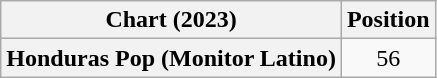<table class="wikitable sortable plainrowheaders" style="text-align:center">
<tr>
<th scope="col">Chart (2023)</th>
<th scope="col">Position</th>
</tr>
<tr>
<th scope="row">Honduras Pop (Monitor Latino)</th>
<td>56</td>
</tr>
</table>
